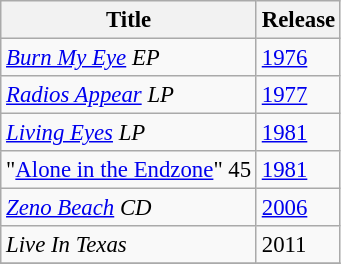<table class="wikitable" style="font-size: 95%;">
<tr>
<th>Title</th>
<th>Release</th>
</tr>
<tr>
<td><em><a href='#'>Burn My Eye</a> EP</em></td>
<td><a href='#'>1976</a></td>
</tr>
<tr>
<td><em><a href='#'>Radios Appear</a> LP</em></td>
<td><a href='#'>1977</a></td>
</tr>
<tr>
<td><em><a href='#'>Living Eyes</a> LP</em></td>
<td><a href='#'>1981</a></td>
</tr>
<tr>
<td>"<a href='#'>Alone in the Endzone</a>" 45</td>
<td><a href='#'>1981</a></td>
</tr>
<tr>
<td><em><a href='#'>Zeno Beach</a> CD</em></td>
<td><a href='#'>2006</a></td>
</tr>
<tr>
<td><em>Live In Texas</em></td>
<td>2011</td>
</tr>
<tr>
</tr>
</table>
